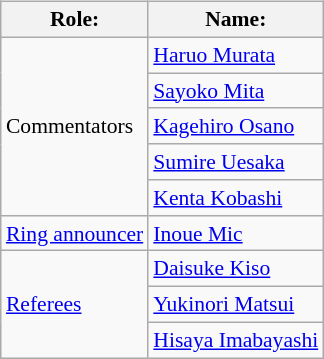<table class=wikitable style="font-size:90%; margin: 0.5em 0 0.5em 1em; float: right; clear: right;">
<tr>
<th>Role:</th>
<th>Name:</th>
</tr>
<tr>
<td rowspan=5>Commentators</td>
<td><a href='#'>Haruo Murata</a></td>
</tr>
<tr>
<td><a href='#'>Sayoko Mita</a></td>
</tr>
<tr>
<td><a href='#'>Kagehiro Osano</a></td>
</tr>
<tr>
<td><a href='#'>Sumire Uesaka</a> </td>
</tr>
<tr>
<td><a href='#'>Kenta Kobashi</a> </td>
</tr>
<tr>
<td><a href='#'>Ring announcer</a></td>
<td><a href='#'>Inoue Mic</a></td>
</tr>
<tr>
<td rowspan=3><a href='#'>Referees</a></td>
<td><a href='#'>Daisuke Kiso</a></td>
</tr>
<tr>
<td><a href='#'>Yukinori Matsui</a></td>
</tr>
<tr>
<td><a href='#'>Hisaya Imabayashi</a> </td>
</tr>
</table>
